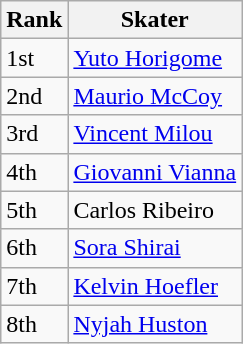<table class="wikitable">
<tr>
<th>Rank</th>
<th>Skater</th>
</tr>
<tr>
<td>1st</td>
<td><a href='#'>Yuto Horigome</a></td>
</tr>
<tr>
<td>2nd</td>
<td><a href='#'>Maurio McCoy</a></td>
</tr>
<tr>
<td>3rd</td>
<td><a href='#'>Vincent Milou</a></td>
</tr>
<tr>
<td>4th</td>
<td><a href='#'>Giovanni Vianna</a></td>
</tr>
<tr>
<td>5th</td>
<td>Carlos Ribeiro</td>
</tr>
<tr>
<td>6th</td>
<td><a href='#'>Sora Shirai</a></td>
</tr>
<tr>
<td>7th</td>
<td><a href='#'>Kelvin Hoefler</a></td>
</tr>
<tr>
<td>8th</td>
<td><a href='#'>Nyjah Huston</a></td>
</tr>
</table>
